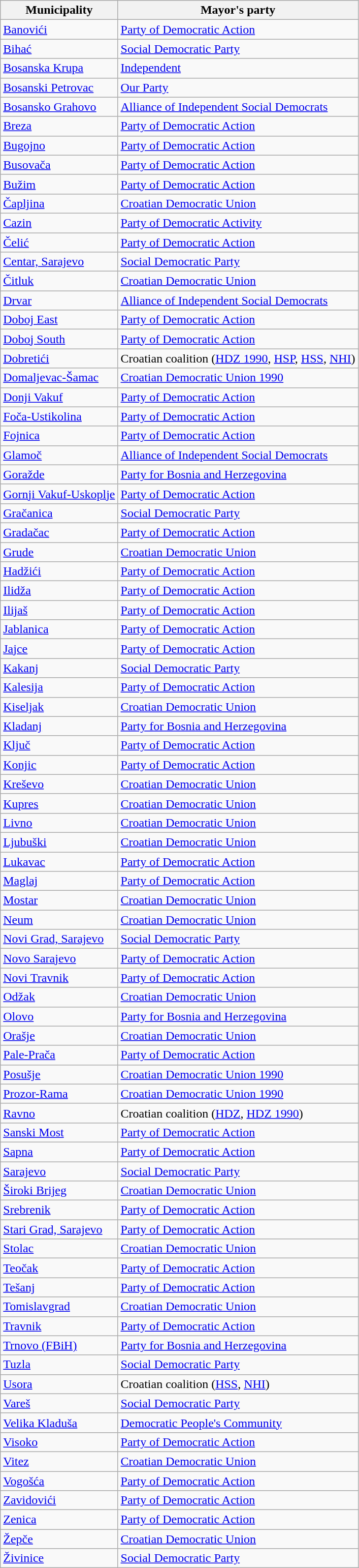<table class="wikitable">
<tr>
<th>Municipality</th>
<th>Mayor's party</th>
</tr>
<tr>
<td><a href='#'>Banovići</a></td>
<td><a href='#'>Party of Democratic Action</a></td>
</tr>
<tr>
<td><a href='#'>Bihać</a></td>
<td><a href='#'>Social Democratic Party</a></td>
</tr>
<tr>
<td><a href='#'>Bosanska Krupa</a></td>
<td><a href='#'>Independent</a></td>
</tr>
<tr>
<td><a href='#'>Bosanski Petrovac</a></td>
<td><a href='#'>Our Party</a></td>
</tr>
<tr>
<td><a href='#'>Bosansko Grahovo</a></td>
<td><a href='#'>Alliance of Independent Social Democrats</a></td>
</tr>
<tr>
<td><a href='#'>Breza</a></td>
<td><a href='#'>Party of Democratic Action</a></td>
</tr>
<tr>
<td><a href='#'>Bugojno</a></td>
<td><a href='#'>Party of Democratic Action</a></td>
</tr>
<tr>
<td><a href='#'>Busovača</a></td>
<td><a href='#'>Party of Democratic Action</a></td>
</tr>
<tr>
<td><a href='#'>Bužim</a></td>
<td><a href='#'>Party of Democratic Action</a></td>
</tr>
<tr>
<td><a href='#'>Čapljina</a></td>
<td><a href='#'>Croatian Democratic Union</a></td>
</tr>
<tr>
<td><a href='#'>Cazin</a></td>
<td><a href='#'>Party of Democratic Activity</a></td>
</tr>
<tr>
<td><a href='#'>Čelić</a></td>
<td><a href='#'>Party of Democratic Action</a></td>
</tr>
<tr>
<td><a href='#'>Centar, Sarajevo</a></td>
<td><a href='#'>Social Democratic Party</a></td>
</tr>
<tr>
<td><a href='#'>Čitluk</a></td>
<td><a href='#'>Croatian Democratic Union</a></td>
</tr>
<tr>
<td><a href='#'>Drvar</a></td>
<td><a href='#'>Alliance of Independent Social Democrats</a></td>
</tr>
<tr>
<td><a href='#'>Doboj East</a></td>
<td><a href='#'>Party of Democratic Action</a></td>
</tr>
<tr>
<td><a href='#'>Doboj South</a></td>
<td><a href='#'>Party of Democratic Action</a></td>
</tr>
<tr>
<td><a href='#'>Dobretići</a></td>
<td>Croatian coalition (<a href='#'>HDZ 1990</a>, <a href='#'>HSP</a>, <a href='#'>HSS</a>, <a href='#'>NHI</a>)</td>
</tr>
<tr>
<td><a href='#'>Domaljevac-Šamac</a></td>
<td><a href='#'>Croatian Democratic Union 1990</a></td>
</tr>
<tr>
<td><a href='#'>Donji Vakuf</a></td>
<td><a href='#'>Party of Democratic Action</a></td>
</tr>
<tr>
<td><a href='#'>Foča-Ustikolina</a></td>
<td><a href='#'>Party of Democratic Action</a></td>
</tr>
<tr>
<td><a href='#'>Fojnica</a></td>
<td><a href='#'>Party of Democratic Action</a></td>
</tr>
<tr>
<td><a href='#'>Glamoč</a></td>
<td><a href='#'>Alliance of Independent Social Democrats</a></td>
</tr>
<tr>
<td><a href='#'>Goražde</a></td>
<td><a href='#'>Party for Bosnia and Herzegovina</a></td>
</tr>
<tr>
<td><a href='#'>Gornji Vakuf-Uskoplje</a></td>
<td><a href='#'>Party of Democratic Action</a></td>
</tr>
<tr>
<td><a href='#'>Gračanica</a></td>
<td><a href='#'>Social Democratic Party</a></td>
</tr>
<tr>
<td><a href='#'>Gradačac</a></td>
<td><a href='#'>Party of Democratic Action</a></td>
</tr>
<tr>
<td><a href='#'>Grude</a></td>
<td><a href='#'>Croatian Democratic Union</a></td>
</tr>
<tr>
<td><a href='#'>Hadžići</a></td>
<td><a href='#'>Party of Democratic Action</a></td>
</tr>
<tr>
<td><a href='#'>Ilidža</a></td>
<td><a href='#'>Party of Democratic Action</a></td>
</tr>
<tr>
<td><a href='#'>Ilijaš</a></td>
<td><a href='#'>Party of Democratic Action</a></td>
</tr>
<tr>
<td><a href='#'>Jablanica</a></td>
<td><a href='#'>Party of Democratic Action</a></td>
</tr>
<tr>
<td><a href='#'>Jajce</a></td>
<td><a href='#'>Party of Democratic Action</a></td>
</tr>
<tr>
<td><a href='#'>Kakanj</a></td>
<td><a href='#'>Social Democratic Party</a></td>
</tr>
<tr>
<td><a href='#'>Kalesija</a></td>
<td><a href='#'>Party of Democratic Action</a></td>
</tr>
<tr>
<td><a href='#'>Kiseljak</a></td>
<td><a href='#'>Croatian Democratic Union</a></td>
</tr>
<tr>
<td><a href='#'>Kladanj</a></td>
<td><a href='#'>Party for Bosnia and Herzegovina</a></td>
</tr>
<tr>
<td><a href='#'>Ključ</a></td>
<td><a href='#'>Party of Democratic Action</a></td>
</tr>
<tr>
<td><a href='#'>Konjic</a></td>
<td><a href='#'>Party of Democratic Action</a></td>
</tr>
<tr>
<td><a href='#'>Kreševo</a></td>
<td><a href='#'>Croatian Democratic Union</a></td>
</tr>
<tr>
<td><a href='#'>Kupres</a></td>
<td><a href='#'>Croatian Democratic Union</a></td>
</tr>
<tr>
<td><a href='#'>Livno</a></td>
<td><a href='#'>Croatian Democratic Union</a></td>
</tr>
<tr>
<td><a href='#'>Ljubuški</a></td>
<td><a href='#'>Croatian Democratic Union</a></td>
</tr>
<tr>
<td><a href='#'>Lukavac</a></td>
<td><a href='#'>Party of Democratic Action</a></td>
</tr>
<tr>
<td><a href='#'>Maglaj</a></td>
<td><a href='#'>Party of Democratic Action</a></td>
</tr>
<tr>
<td><a href='#'>Mostar</a></td>
<td><a href='#'>Croatian Democratic Union</a></td>
</tr>
<tr>
<td><a href='#'>Neum</a></td>
<td><a href='#'>Croatian Democratic Union</a></td>
</tr>
<tr>
<td><a href='#'>Novi Grad, Sarajevo</a></td>
<td><a href='#'>Social Democratic Party</a></td>
</tr>
<tr>
<td><a href='#'>Novo Sarajevo</a></td>
<td><a href='#'>Party of Democratic Action</a></td>
</tr>
<tr>
<td><a href='#'>Novi Travnik</a></td>
<td><a href='#'>Party of Democratic Action</a></td>
</tr>
<tr>
<td><a href='#'>Odžak</a></td>
<td><a href='#'>Croatian Democratic Union</a></td>
</tr>
<tr>
<td><a href='#'>Olovo</a></td>
<td><a href='#'>Party for Bosnia and Herzegovina</a></td>
</tr>
<tr>
<td><a href='#'>Orašje</a></td>
<td><a href='#'>Croatian Democratic Union</a></td>
</tr>
<tr>
<td><a href='#'>Pale-Prača</a></td>
<td><a href='#'>Party of Democratic Action</a></td>
</tr>
<tr>
<td><a href='#'>Posušje</a></td>
<td><a href='#'>Croatian Democratic Union 1990</a></td>
</tr>
<tr>
<td><a href='#'>Prozor-Rama</a></td>
<td><a href='#'>Croatian Democratic Union 1990</a></td>
</tr>
<tr>
<td><a href='#'>Ravno</a></td>
<td>Croatian coalition (<a href='#'>HDZ</a>, <a href='#'>HDZ 1990</a>)</td>
</tr>
<tr>
<td><a href='#'>Sanski Most</a></td>
<td><a href='#'>Party of Democratic Action</a></td>
</tr>
<tr>
<td><a href='#'>Sapna</a></td>
<td><a href='#'>Party of Democratic Action</a></td>
</tr>
<tr>
<td><a href='#'>Sarajevo</a></td>
<td><a href='#'>Social Democratic Party</a></td>
</tr>
<tr>
<td><a href='#'>Široki Brijeg</a></td>
<td><a href='#'>Croatian Democratic Union</a></td>
</tr>
<tr>
<td><a href='#'>Srebrenik</a></td>
<td><a href='#'>Party of Democratic Action</a></td>
</tr>
<tr>
<td><a href='#'>Stari Grad, Sarajevo</a></td>
<td><a href='#'>Party of Democratic Action</a></td>
</tr>
<tr>
<td><a href='#'>Stolac</a></td>
<td><a href='#'>Croatian Democratic Union</a></td>
</tr>
<tr>
<td><a href='#'>Teočak</a></td>
<td><a href='#'>Party of Democratic Action</a></td>
</tr>
<tr>
<td><a href='#'>Tešanj</a></td>
<td><a href='#'>Party of Democratic Action</a></td>
</tr>
<tr>
<td><a href='#'>Tomislavgrad</a></td>
<td><a href='#'>Croatian Democratic Union</a></td>
</tr>
<tr>
<td><a href='#'>Travnik</a></td>
<td><a href='#'>Party of Democratic Action</a></td>
</tr>
<tr>
<td><a href='#'>Trnovo (FBiH)</a></td>
<td><a href='#'>Party for Bosnia and Herzegovina</a></td>
</tr>
<tr>
<td><a href='#'>Tuzla</a></td>
<td><a href='#'>Social Democratic Party</a></td>
</tr>
<tr>
<td><a href='#'>Usora</a></td>
<td>Croatian coalition (<a href='#'>HSS</a>, <a href='#'>NHI</a>)</td>
</tr>
<tr>
<td><a href='#'>Vareš</a></td>
<td><a href='#'>Social Democratic Party</a></td>
</tr>
<tr>
<td><a href='#'>Velika Kladuša</a></td>
<td><a href='#'>Democratic People's Community</a></td>
</tr>
<tr>
<td><a href='#'>Visoko</a></td>
<td><a href='#'>Party of Democratic Action</a></td>
</tr>
<tr>
<td><a href='#'>Vitez</a></td>
<td><a href='#'>Croatian Democratic Union</a></td>
</tr>
<tr>
<td><a href='#'>Vogošća</a></td>
<td><a href='#'>Party of Democratic Action</a></td>
</tr>
<tr>
<td><a href='#'>Zavidovići</a></td>
<td><a href='#'>Party of Democratic Action</a></td>
</tr>
<tr>
<td><a href='#'>Zenica</a></td>
<td><a href='#'>Party of Democratic Action</a></td>
</tr>
<tr>
<td><a href='#'>Žepče</a></td>
<td><a href='#'>Croatian Democratic Union</a></td>
</tr>
<tr>
<td><a href='#'>Živinice</a></td>
<td><a href='#'>Social Democratic Party</a></td>
</tr>
</table>
